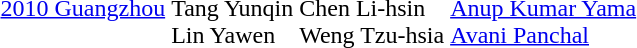<table>
<tr>
<td><a href='#'>2010 Guangzhou</a></td>
<td><br>Tang Yunqin<br>Lin Yawen</td>
<td><br>Chen Li-hsin<br>Weng Tzu-hsia</td>
<td><br><a href='#'>Anup Kumar Yama</a><br><a href='#'>Avani Panchal</a></td>
</tr>
</table>
